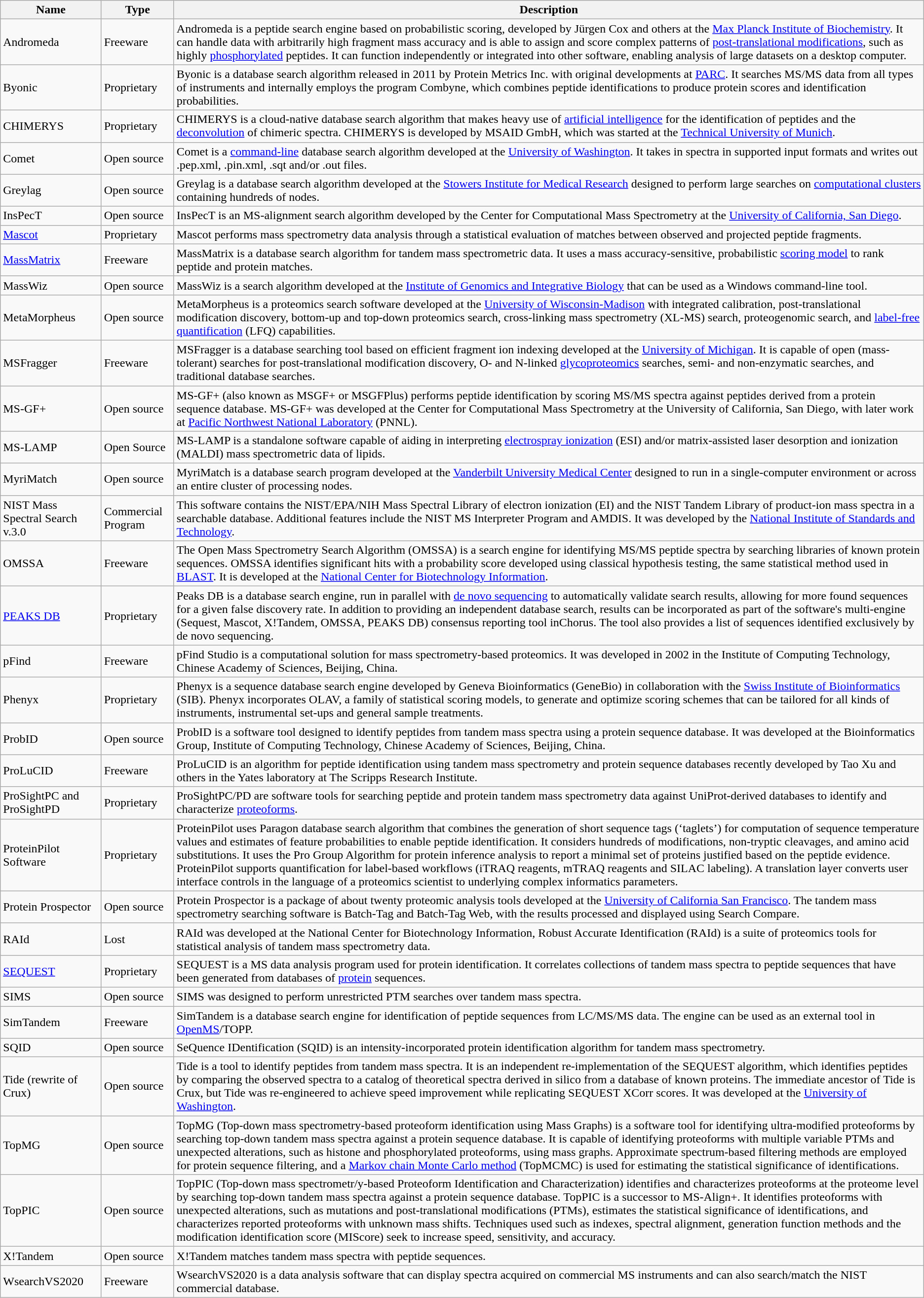<table class="sortable wikitable" style="text-align: left">
<tr>
<th>Name</th>
<th>Type</th>
<th>Description</th>
</tr>
<tr>
<td>Andromeda</td>
<td>Freeware</td>
<td>Andromeda is a peptide search engine based on probabilistic scoring, developed by Jürgen Cox and others at the <a href='#'>Max Planck Institute of Biochemistry</a>. It can handle data with arbitrarily high fragment mass accuracy and is able to assign and score complex patterns of <a href='#'>post-translational modifications</a>, such as highly <a href='#'>phosphorylated</a> peptides. It can function independently or integrated into other software, enabling analysis of large datasets on a desktop computer.</td>
</tr>
<tr>
<td>Byonic</td>
<td>Proprietary</td>
<td>Byonic is a database search algorithm released in 2011 by Protein Metrics Inc. with original developments at <a href='#'>PARC</a>. It searches MS/MS data from all types of instruments and internally employs the program Combyne, which combines peptide identifications to produce protein scores and identification probabilities.</td>
</tr>
<tr>
<td>CHIMERYS</td>
<td>Proprietary</td>
<td>CHIMERYS is a cloud-native database search algorithm that makes heavy use of <a href='#'>artificial intelligence</a> for the identification of peptides and the <a href='#'>deconvolution</a> of chimeric spectra. CHIMERYS is developed by MSAID GmbH, which was started at the <a href='#'>Technical University of Munich</a>.</td>
</tr>
<tr>
<td>Comet</td>
<td>Open source</td>
<td>Comet is a <a href='#'>command-line</a> database search algorithm developed at the <a href='#'>University of Washington</a>. It takes in spectra in supported input formats and writes out .pep.xml, .pin.xml, .sqt and/or .out files.</td>
</tr>
<tr>
<td>Greylag</td>
<td>Open source</td>
<td>Greylag is a database search algorithm developed at the <a href='#'>Stowers Institute for Medical Research</a> designed to perform large searches on <a href='#'>computational clusters</a> containing hundreds of nodes.</td>
</tr>
<tr>
<td>InsPecT</td>
<td>Open source</td>
<td>InsPecT is an MS-alignment search algorithm developed by the Center for Computational Mass Spectrometry at the <a href='#'>University of California, San Diego</a>.</td>
</tr>
<tr>
<td><a href='#'>Mascot</a></td>
<td>Proprietary</td>
<td>Mascot performs mass spectrometry data analysis through a statistical evaluation of matches between observed and projected peptide fragments.</td>
</tr>
<tr>
<td><a href='#'>MassMatrix</a></td>
<td>Freeware</td>
<td>MassMatrix is a database search algorithm for tandem mass spectrometric data. It uses a mass accuracy-sensitive, probabilistic <a href='#'>scoring model</a> to rank peptide and protein matches.</td>
</tr>
<tr>
<td>MassWiz</td>
<td>Open source</td>
<td>MassWiz is a search algorithm developed at the <a href='#'>Institute of Genomics and Integrative Biology</a> that can be used as a Windows command-line tool.</td>
</tr>
<tr>
<td>MetaMorpheus</td>
<td>Open source</td>
<td>MetaMorpheus is a proteomics search software developed at the <a href='#'>University of Wisconsin-Madison</a> with integrated calibration, post-translational modification discovery, bottom-up and top-down proteomics search, cross-linking mass spectrometry (XL-MS) search, proteogenomic search, and <a href='#'>label-free quantification</a> (LFQ) capabilities.</td>
</tr>
<tr>
<td>MSFragger</td>
<td>Freeware</td>
<td>MSFragger is a database searching tool based on efficient fragment ion indexing developed at the <a href='#'>University of Michigan</a>. It is capable of open (mass-tolerant) searches for post-translational modification discovery, O- and N-linked <a href='#'>glycoproteomics</a> searches, semi- and non-enzymatic searches, and traditional database searches.</td>
</tr>
<tr>
<td>MS-GF+</td>
<td>Open source</td>
<td>MS-GF+ (also known as MSGF+ or MSGFPlus) performs peptide identification by scoring MS/MS spectra against peptides derived from a protein sequence database. MS-GF+ was developed at the Center for Computational Mass Spectrometry at the University of California, San Diego, with later work at <a href='#'>Pacific Northwest National Laboratory</a> (PNNL).</td>
</tr>
<tr>
<td>MS-LAMP</td>
<td>Open Source</td>
<td>MS-LAMP is a standalone software capable of aiding in interpreting <a href='#'>electrospray ionization</a> (ESI) and/or matrix-assisted laser desorption and ionization (MALDI) mass spectrometric data of lipids.</td>
</tr>
<tr>
<td>MyriMatch</td>
<td>Open source</td>
<td>MyriMatch is a database search program developed at the <a href='#'>Vanderbilt University Medical Center</a> designed to run in a single-computer environment or across an entire cluster of processing nodes.</td>
</tr>
<tr>
<td>NIST Mass Spectral Search v.3.0</td>
<td>Commercial Program</td>
<td>This software contains the NIST/EPA/NIH Mass Spectral Library of electron ionization (EI)  and the NIST Tandem Library of product-ion mass spectra in a searchable database. Additional features include the NIST MS Interpreter Program and AMDIS. It was developed by the <a href='#'>National Institute of Standards and Technology</a>.</td>
</tr>
<tr>
<td>OMSSA</td>
<td>Freeware</td>
<td>The Open Mass Spectrometry Search Algorithm (OMSSA) is a search engine for identifying MS/MS peptide spectra by searching libraries of known protein sequences. OMSSA identifies significant hits with a probability score developed using classical hypothesis testing, the same statistical method used in <a href='#'>BLAST</a>. It is developed at the <a href='#'>National Center for Biotechnology Information</a>.</td>
</tr>
<tr>
<td><a href='#'>PEAKS DB</a></td>
<td>Proprietary</td>
<td>Peaks DB is a database search engine, run in parallel with <a href='#'>de novo sequencing</a> to automatically validate search results, allowing for more found sequences for a given false discovery rate. In addition to providing an independent database search, results can be incorporated as part of the software's multi-engine (Sequest, Mascot, X!Tandem, OMSSA, PEAKS DB) consensus reporting tool inChorus. The tool also provides a list of sequences identified exclusively by de novo sequencing.</td>
</tr>
<tr>
<td>pFind</td>
<td>Freeware</td>
<td>pFind Studio is a computational solution for mass spectrometry-based proteomics. It was developed in 2002 in the Institute of Computing Technology, Chinese Academy of Sciences, Beijing, China.</td>
</tr>
<tr>
<td>Phenyx</td>
<td>Proprietary</td>
<td>Phenyx is a sequence database search engine developed by Geneva Bioinformatics (GeneBio) in collaboration with the <a href='#'>Swiss Institute of Bioinformatics</a> (SIB). Phenyx incorporates OLAV, a family of statistical scoring models, to generate and optimize scoring schemes that can be tailored for all kinds of instruments, instrumental set-ups and general sample treatments.</td>
</tr>
<tr>
<td>ProbID</td>
<td>Open source</td>
<td>ProbID is a software tool designed to identify peptides from tandem mass spectra using a protein sequence database. It was developed at the Bioinformatics Group, Institute of Computing Technology, Chinese Academy of Sciences, Beijing, China.</td>
</tr>
<tr>
<td>ProLuCID</td>
<td>Freeware</td>
<td>ProLuCID is an algorithm for peptide identification using tandem mass spectrometry and protein sequence databases recently developed by Tao Xu and others in the Yates laboratory at The Scripps Research Institute.</td>
</tr>
<tr>
<td>ProSightPC and ProSightPD</td>
<td>Proprietary</td>
<td>ProSightPC/PD are software tools for searching peptide and protein tandem mass spectrometry data against UniProt-derived databases to identify and characterize <a href='#'>proteoforms</a>.</td>
</tr>
<tr>
<td>ProteinPilot Software</td>
<td>Proprietary</td>
<td>ProteinPilot uses Paragon database search algorithm that combines the generation of short sequence tags (‘taglets’) for computation of sequence temperature values and estimates of feature probabilities to enable peptide identification. It considers hundreds of modifications, non-tryptic cleavages, and amino acid substitutions. It uses the Pro Group Algorithm for protein inference analysis to report a minimal set of proteins justified based on the peptide evidence. ProteinPilot supports quantification for label-based workflows (iTRAQ reagents, mTRAQ reagents and SILAC labeling). A translation layer converts user interface controls in the language of a proteomics scientist to underlying complex informatics parameters.</td>
</tr>
<tr>
<td>Protein Prospector</td>
<td>Open source</td>
<td>Protein Prospector is a package of about twenty proteomic analysis tools developed at the <a href='#'>University of California San Francisco</a>. The tandem mass spectrometry searching software is Batch-Tag and Batch-Tag Web, with the results processed and displayed using Search Compare.</td>
</tr>
<tr>
<td>RAId</td>
<td>Lost</td>
<td>RAId was developed at the National Center for Biotechnology Information, Robust Accurate Identification (RAId) is a suite of proteomics tools for statistical analysis of tandem mass spectrometry data.</td>
</tr>
<tr>
<td><a href='#'>SEQUEST</a></td>
<td>Proprietary</td>
<td>SEQUEST is a MS data analysis program used for protein identification. It correlates collections of tandem mass spectra to peptide sequences that have been generated from databases of <a href='#'>protein</a> sequences.</td>
</tr>
<tr>
<td>SIMS</td>
<td>Open source</td>
<td>SIMS was designed to perform unrestricted PTM searches over tandem mass spectra.</td>
</tr>
<tr>
<td>SimTandem</td>
<td>Freeware</td>
<td>SimTandem is a database search engine for identification of peptide sequences from LC/MS/MS data. The engine can be used as an external tool in <a href='#'>OpenMS</a>/TOPP.</td>
</tr>
<tr>
<td>SQID</td>
<td>Open source</td>
<td>SeQuence IDentification (SQID) is an intensity-incorporated protein identification algorithm for tandem mass spectrometry.</td>
</tr>
<tr>
<td>Tide (rewrite of Crux)</td>
<td>Open source</td>
<td>Tide is a tool to identify peptides from tandem mass spectra. It is an independent re-implementation of the SEQUEST algorithm, which identifies peptides by comparing the observed spectra to a catalog of theoretical spectra derived in silico from a database of known proteins. The immediate ancestor of Tide is Crux, but Tide was re-engineered to achieve speed improvement while replicating SEQUEST XCorr scores. It was developed at the <a href='#'>University of Washington</a>.</td>
</tr>
<tr>
<td>TopMG</td>
<td>Open source</td>
<td>TopMG (Top-down mass spectrometry-based proteoform identification using Mass Graphs) is a software tool for identifying ultra-modified proteoforms by searching top-down tandem mass spectra against a protein sequence database. It is capable of identifying proteoforms with multiple variable PTMs and unexpected alterations, such as histone and phosphorylated proteoforms, using mass graphs. Approximate spectrum-based filtering methods are employed for protein sequence filtering, and a <a href='#'>Markov chain Monte Carlo method</a> (TopMCMC) is used for estimating the statistical significance of identifications.</td>
</tr>
<tr>
<td>TopPIC</td>
<td>Open source</td>
<td>TopPIC (Top-down mass spectrometr/y-based Proteoform Identification and Characterization) identifies and characterizes proteoforms at the proteome level by searching top-down tandem mass spectra against a protein sequence database. TopPIC is a successor to MS-Align+. It identifies proteoforms with unexpected alterations, such as mutations and post-translational modifications (PTMs), estimates the statistical significance of identifications, and characterizes reported proteoforms with unknown mass shifts. Techniques used such as indexes, spectral alignment, generation function methods and the modification identification score (MIScore) seek to increase speed, sensitivity, and accuracy.</td>
</tr>
<tr>
<td>X!Tandem</td>
<td>Open source</td>
<td>X!Tandem matches tandem mass spectra with peptide sequences.</td>
</tr>
<tr>
<td>WsearchVS2020</td>
<td>Freeware</td>
<td>WsearchVS2020 is a data analysis software that can display spectra acquired on commercial MS instruments and can also search/match the NIST commercial database.</td>
</tr>
</table>
